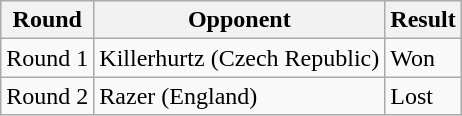<table class="wikitable">
<tr>
<th>Round</th>
<th>Opponent</th>
<th>Result</th>
</tr>
<tr>
<td>Round 1</td>
<td>Killerhurtz (Czech Republic)</td>
<td>Won</td>
</tr>
<tr>
<td>Round 2</td>
<td>Razer (England)</td>
<td>Lost</td>
</tr>
</table>
